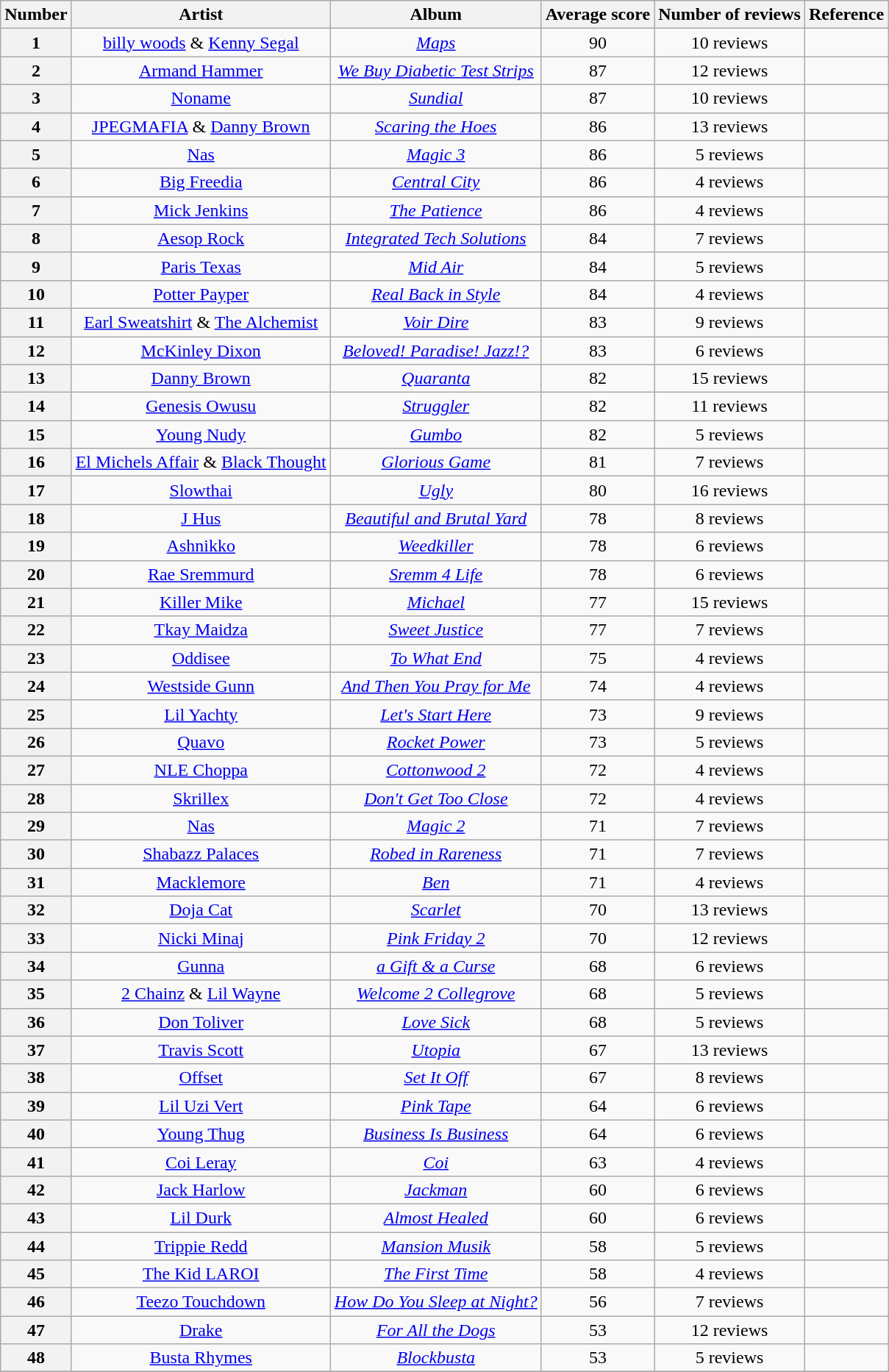<table class="wikitable sortable" style="text-align:center;">
<tr>
<th scope="col">Number</th>
<th scope="col">Artist</th>
<th scope="col">Album</th>
<th scope="col">Average score</th>
<th scope="col">Number of reviews</th>
<th scope="col">Reference</th>
</tr>
<tr>
<th scope="row">1</th>
<td><a href='#'>billy woods</a> & <a href='#'>Kenny Segal</a></td>
<td><em><a href='#'>Maps</a></em></td>
<td>90</td>
<td>10 reviews</td>
<td></td>
</tr>
<tr>
<th scope="row">2</th>
<td><a href='#'>Armand Hammer</a></td>
<td><em><a href='#'>We Buy Diabetic Test Strips</a></em></td>
<td>87</td>
<td>12 reviews</td>
<td></td>
</tr>
<tr>
<th scope="row">3</th>
<td><a href='#'>Noname</a></td>
<td><em><a href='#'>Sundial</a></em></td>
<td>87</td>
<td>10 reviews</td>
<td></td>
</tr>
<tr>
<th scope="row">4</th>
<td><a href='#'>JPEGMAFIA</a> & <a href='#'>Danny Brown</a></td>
<td><em><a href='#'>Scaring the Hoes</a></em></td>
<td>86</td>
<td>13 reviews</td>
<td></td>
</tr>
<tr>
<th scope="row">5</th>
<td><a href='#'>Nas</a></td>
<td><em><a href='#'>Magic 3</a></em></td>
<td>86</td>
<td>5 reviews</td>
<td></td>
</tr>
<tr>
<th scope="row">6</th>
<td><a href='#'>Big Freedia</a></td>
<td><em><a href='#'>Central City</a></em></td>
<td>86</td>
<td>4 reviews</td>
<td></td>
</tr>
<tr>
<th scope="row">7</th>
<td><a href='#'>Mick Jenkins</a></td>
<td><em><a href='#'>The Patience</a></em></td>
<td>86</td>
<td>4 reviews</td>
<td></td>
</tr>
<tr>
<th scope="row">8</th>
<td><a href='#'>Aesop Rock</a></td>
<td><em><a href='#'>Integrated Tech Solutions</a></em></td>
<td>84</td>
<td>7 reviews</td>
<td></td>
</tr>
<tr>
<th scope="row">9</th>
<td><a href='#'>Paris Texas</a></td>
<td><em><a href='#'>Mid Air</a></em></td>
<td>84</td>
<td>5 reviews</td>
<td></td>
</tr>
<tr>
<th scope="row">10</th>
<td><a href='#'>Potter Payper</a></td>
<td><em><a href='#'>Real Back in Style</a></em></td>
<td>84</td>
<td>4 reviews</td>
<td></td>
</tr>
<tr>
<th scope="row">11</th>
<td><a href='#'>Earl Sweatshirt</a> & <a href='#'>The Alchemist</a></td>
<td><em><a href='#'>Voir Dire</a></em></td>
<td>83</td>
<td>9 reviews</td>
<td></td>
</tr>
<tr>
<th scope="row">12</th>
<td><a href='#'>McKinley Dixon</a></td>
<td><em><a href='#'>Beloved! Paradise! Jazz!?</a></em></td>
<td>83</td>
<td>6 reviews</td>
<td></td>
</tr>
<tr>
<th scope="row">13</th>
<td><a href='#'>Danny Brown</a></td>
<td><em><a href='#'>Quaranta</a></em></td>
<td>82</td>
<td>15 reviews</td>
<td></td>
</tr>
<tr>
<th scope="row">14</th>
<td><a href='#'>Genesis Owusu</a></td>
<td><em><a href='#'>Struggler</a></em></td>
<td>82</td>
<td>11 reviews</td>
<td></td>
</tr>
<tr>
<th scope="row">15</th>
<td><a href='#'>Young Nudy</a></td>
<td><em><a href='#'>Gumbo</a></em></td>
<td>82</td>
<td>5 reviews</td>
<td></td>
</tr>
<tr>
<th scope="row">16</th>
<td><a href='#'>El Michels Affair</a> & <a href='#'>Black Thought</a></td>
<td><em><a href='#'>Glorious Game</a></em></td>
<td>81</td>
<td>7 reviews</td>
<td></td>
</tr>
<tr>
<th scope="row">17</th>
<td><a href='#'>Slowthai</a></td>
<td><em><a href='#'>Ugly</a></em></td>
<td>80</td>
<td>16 reviews</td>
<td></td>
</tr>
<tr>
<th scope="row">18</th>
<td><a href='#'>J Hus</a></td>
<td><em><a href='#'>Beautiful and Brutal Yard</a></em></td>
<td>78</td>
<td>8 reviews</td>
<td></td>
</tr>
<tr>
<th scope="row">19</th>
<td><a href='#'>Ashnikko</a></td>
<td><em><a href='#'>Weedkiller</a></em></td>
<td>78</td>
<td>6 reviews</td>
<td></td>
</tr>
<tr>
<th scope="row">20</th>
<td><a href='#'>Rae Sremmurd</a></td>
<td><em><a href='#'>Sremm 4 Life</a></em></td>
<td>78</td>
<td>6 reviews</td>
<td></td>
</tr>
<tr>
<th scope="row">21</th>
<td><a href='#'>Killer Mike</a></td>
<td><em><a href='#'>Michael</a></em></td>
<td>77</td>
<td>15 reviews</td>
<td></td>
</tr>
<tr>
<th scope="row">22</th>
<td><a href='#'>Tkay Maidza</a></td>
<td><em><a href='#'>Sweet Justice</a></em></td>
<td>77</td>
<td>7 reviews</td>
<td></td>
</tr>
<tr>
<th scope="row">23</th>
<td><a href='#'>Oddisee</a></td>
<td><em><a href='#'>To What End</a></em></td>
<td>75</td>
<td>4 reviews</td>
<td></td>
</tr>
<tr>
<th scope="row">24</th>
<td><a href='#'>Westside Gunn</a></td>
<td><em><a href='#'>And Then You Pray for Me</a></em></td>
<td>74</td>
<td>4 reviews</td>
<td></td>
</tr>
<tr>
<th scope="row">25</th>
<td><a href='#'>Lil Yachty</a></td>
<td><em><a href='#'>Let's Start Here</a></em></td>
<td>73</td>
<td>9 reviews</td>
<td></td>
</tr>
<tr>
<th scope="row">26</th>
<td><a href='#'>Quavo</a></td>
<td><em><a href='#'>Rocket Power</a></em></td>
<td>73</td>
<td>5 reviews</td>
<td></td>
</tr>
<tr>
<th scope="row">27</th>
<td><a href='#'>NLE Choppa</a></td>
<td><em><a href='#'>Cottonwood 2</a></em></td>
<td>72</td>
<td>4 reviews</td>
<td></td>
</tr>
<tr>
<th scope="row">28</th>
<td><a href='#'>Skrillex</a></td>
<td><em><a href='#'>Don't Get Too Close</a></em></td>
<td>72</td>
<td>4 reviews</td>
<td></td>
</tr>
<tr>
<th scope="row">29</th>
<td><a href='#'>Nas</a></td>
<td><em><a href='#'>Magic 2</a></em></td>
<td>71</td>
<td>7 reviews</td>
<td></td>
</tr>
<tr>
<th scope="row">30</th>
<td><a href='#'>Shabazz Palaces</a></td>
<td><em><a href='#'>Robed in Rareness</a></em></td>
<td>71</td>
<td>7 reviews</td>
<td></td>
</tr>
<tr>
<th scope="row">31</th>
<td><a href='#'>Macklemore</a></td>
<td><em><a href='#'>Ben</a></em></td>
<td>71</td>
<td>4 reviews</td>
<td></td>
</tr>
<tr>
<th scope="row">32</th>
<td><a href='#'>Doja Cat</a></td>
<td><em><a href='#'>Scarlet</a></em></td>
<td>70</td>
<td>13 reviews</td>
<td></td>
</tr>
<tr>
<th scope="row">33</th>
<td><a href='#'>Nicki Minaj</a></td>
<td><em><a href='#'>Pink Friday 2</a></em></td>
<td>70</td>
<td>12 reviews</td>
<td></td>
</tr>
<tr>
<th scope="row">34</th>
<td><a href='#'>Gunna</a></td>
<td><em><a href='#'>a Gift & a Curse</a></em></td>
<td>68</td>
<td>6 reviews</td>
<td></td>
</tr>
<tr>
<th scope="row">35</th>
<td><a href='#'>2 Chainz</a> & <a href='#'>Lil Wayne</a></td>
<td><em><a href='#'>Welcome 2 Collegrove</a></em></td>
<td>68</td>
<td>5 reviews</td>
<td></td>
</tr>
<tr>
<th scope="row">36</th>
<td><a href='#'>Don Toliver</a></td>
<td><em><a href='#'>Love Sick</a></em></td>
<td>68</td>
<td>5 reviews</td>
<td></td>
</tr>
<tr>
<th scope="row">37</th>
<td><a href='#'>Travis Scott</a></td>
<td><em><a href='#'>Utopia</a></em></td>
<td>67</td>
<td>13 reviews</td>
<td></td>
</tr>
<tr>
<th scope="row">38</th>
<td><a href='#'>Offset</a></td>
<td><em><a href='#'>Set It Off</a></em></td>
<td>67</td>
<td>8 reviews</td>
<td></td>
</tr>
<tr>
<th scope="row">39</th>
<td><a href='#'>Lil Uzi Vert</a></td>
<td><em><a href='#'>Pink Tape</a></em></td>
<td>64</td>
<td>6 reviews</td>
<td></td>
</tr>
<tr>
<th scope="row">40</th>
<td><a href='#'>Young Thug</a></td>
<td><em><a href='#'>Business Is Business</a></em></td>
<td>64</td>
<td>6 reviews</td>
<td></td>
</tr>
<tr>
<th scope="row">41</th>
<td><a href='#'>Coi Leray</a></td>
<td><em><a href='#'>Coi</a></em></td>
<td>63</td>
<td>4 reviews</td>
<td></td>
</tr>
<tr>
<th scope="row">42</th>
<td><a href='#'>Jack Harlow</a></td>
<td><em><a href='#'>Jackman</a></em></td>
<td>60</td>
<td>6 reviews</td>
<td></td>
</tr>
<tr>
<th scope="row">43</th>
<td><a href='#'>Lil Durk</a></td>
<td><em><a href='#'>Almost Healed</a></em></td>
<td>60</td>
<td>6 reviews</td>
<td></td>
</tr>
<tr>
<th scope="row">44</th>
<td><a href='#'>Trippie Redd</a></td>
<td><em><a href='#'>Mansion Musik</a></em></td>
<td>58</td>
<td>5 reviews</td>
<td></td>
</tr>
<tr>
<th scope="row">45</th>
<td><a href='#'>The Kid LAROI</a></td>
<td><em><a href='#'>The First Time</a></em></td>
<td>58</td>
<td>4 reviews</td>
<td></td>
</tr>
<tr>
<th scope="row">46</th>
<td><a href='#'>Teezo Touchdown</a></td>
<td><em><a href='#'>How Do You Sleep at Night?</a></em></td>
<td>56</td>
<td>7 reviews</td>
<td></td>
</tr>
<tr>
<th scope="row">47</th>
<td><a href='#'>Drake</a></td>
<td><em><a href='#'>For All the Dogs</a></em></td>
<td>53</td>
<td>12 reviews</td>
<td></td>
</tr>
<tr>
<th scope="row">48</th>
<td><a href='#'>Busta Rhymes</a></td>
<td><em><a href='#'>Blockbusta</a></em></td>
<td>53</td>
<td>5 reviews</td>
<td></td>
</tr>
<tr>
</tr>
</table>
